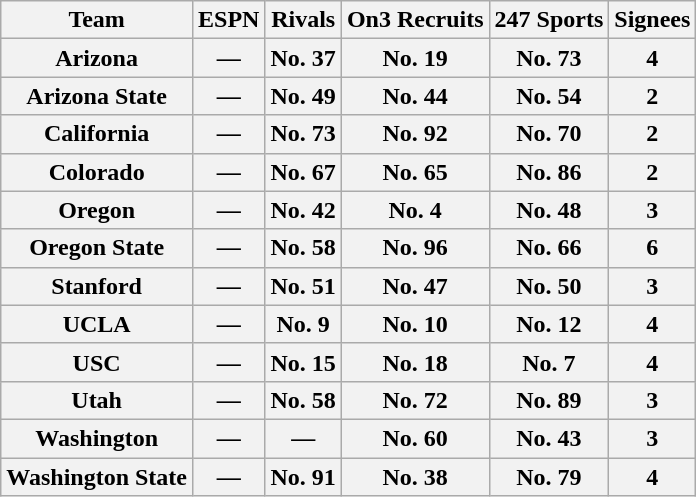<table class="wikitable">
<tr>
<th>Team</th>
<th>ESPN</th>
<th>Rivals</th>
<th>On3 Recruits</th>
<th>247 Sports</th>
<th>Signees</th>
</tr>
<tr>
<th style=>Arizona</th>
<th>—</th>
<th>No. 37</th>
<th>No. 19</th>
<th>No. 73</th>
<th>4</th>
</tr>
<tr>
<th style=>Arizona State</th>
<th>―</th>
<th>No. 49</th>
<th>No. 44</th>
<th>No. 54</th>
<th>2</th>
</tr>
<tr>
<th style=>California</th>
<th>―</th>
<th>No. 73</th>
<th>No. 92</th>
<th>No. 70</th>
<th>2</th>
</tr>
<tr>
<th style=>Colorado</th>
<th>―</th>
<th>No. 67</th>
<th>No. 65</th>
<th>No. 86</th>
<th>2</th>
</tr>
<tr>
<th style=>Oregon</th>
<th>―</th>
<th>No. 42</th>
<th>No. 4</th>
<th>No. 48</th>
<th>3</th>
</tr>
<tr>
<th style=>Oregon State</th>
<th>―</th>
<th>No. 58</th>
<th>No. 96</th>
<th>No. 66</th>
<th>6</th>
</tr>
<tr>
<th style=>Stanford</th>
<th>―</th>
<th>No. 51</th>
<th>No. 47</th>
<th>No. 50</th>
<th>3</th>
</tr>
<tr>
<th style=>UCLA</th>
<th>―</th>
<th>No. 9</th>
<th>No. 10</th>
<th>No. 12</th>
<th>4</th>
</tr>
<tr>
<th style=>USC</th>
<th>―</th>
<th>No. 15</th>
<th>No. 18</th>
<th>No. 7</th>
<th>4</th>
</tr>
<tr>
<th style=>Utah</th>
<th>―</th>
<th>No. 58</th>
<th>No. 72</th>
<th>No. 89</th>
<th>3</th>
</tr>
<tr>
<th style=>Washington</th>
<th>―</th>
<th>―</th>
<th>No. 60</th>
<th>No. 43</th>
<th>3</th>
</tr>
<tr>
<th style=>Washington State</th>
<th>―</th>
<th>No. 91</th>
<th>No. 38</th>
<th>No. 79</th>
<th>4</th>
</tr>
</table>
